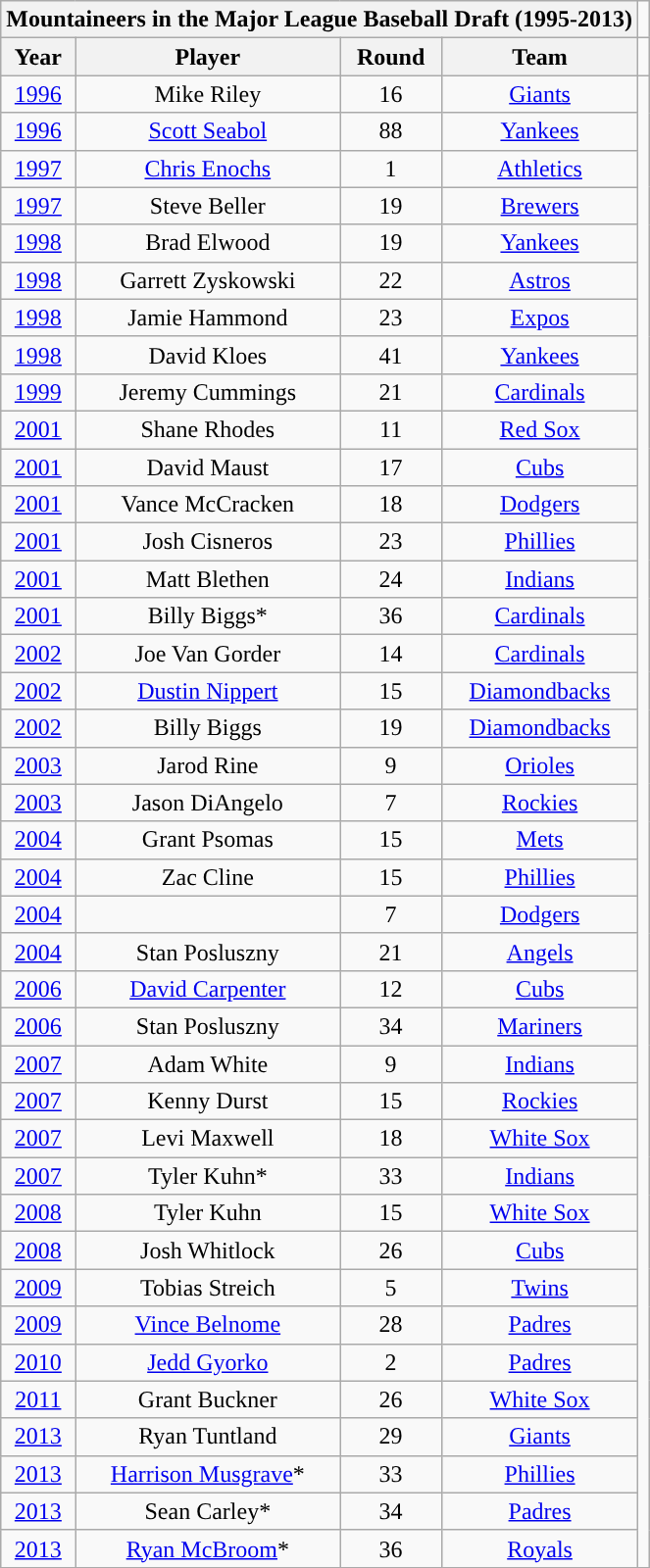<table class="wikitable sortable collapsible collapsed" style="text-align:center">
<tr>
<th colspan=4>Mountaineers  in the Major League Baseball Draft (1995-2013)</th>
</tr>
<tr>
<th>Year</th>
<th>Player</th>
<th>Round</th>
<th>Team</th>
<td></td>
</tr>
<tr>
<td><a href='#'>1996</a></td>
<td>Mike Riley</td>
<td>16</td>
<td><a href='#'>Giants</a></td>
</tr>
<tr>
<td><a href='#'>1996</a></td>
<td><a href='#'>Scott Seabol</a></td>
<td>88</td>
<td><a href='#'>Yankees</a></td>
</tr>
<tr>
<td><a href='#'>1997</a></td>
<td><a href='#'>Chris Enochs</a></td>
<td>1</td>
<td><a href='#'>Athletics</a></td>
</tr>
<tr>
<td><a href='#'>1997</a></td>
<td>Steve Beller</td>
<td>19</td>
<td><a href='#'>Brewers</a></td>
</tr>
<tr>
<td><a href='#'>1998</a></td>
<td>Brad Elwood</td>
<td>19</td>
<td><a href='#'>Yankees</a></td>
</tr>
<tr>
<td><a href='#'>1998</a></td>
<td>Garrett Zyskowski</td>
<td>22</td>
<td><a href='#'>Astros</a></td>
</tr>
<tr>
<td><a href='#'>1998</a></td>
<td>Jamie Hammond</td>
<td>23</td>
<td><a href='#'>Expos</a></td>
</tr>
<tr>
<td><a href='#'>1998</a></td>
<td>David Kloes</td>
<td>41</td>
<td><a href='#'>Yankees</a></td>
</tr>
<tr>
<td><a href='#'>1999</a></td>
<td>Jeremy Cummings</td>
<td>21</td>
<td><a href='#'>Cardinals</a></td>
</tr>
<tr>
<td><a href='#'>2001</a></td>
<td>Shane Rhodes</td>
<td>11</td>
<td><a href='#'>Red Sox</a></td>
</tr>
<tr>
<td><a href='#'>2001</a></td>
<td>David Maust</td>
<td>17</td>
<td><a href='#'>Cubs</a></td>
</tr>
<tr>
<td><a href='#'>2001</a></td>
<td>Vance McCracken</td>
<td>18</td>
<td><a href='#'>Dodgers</a></td>
</tr>
<tr>
<td><a href='#'>2001</a></td>
<td>Josh Cisneros</td>
<td>23</td>
<td><a href='#'>Phillies</a></td>
</tr>
<tr>
<td><a href='#'>2001</a></td>
<td>Matt Blethen</td>
<td>24</td>
<td><a href='#'>Indians</a></td>
</tr>
<tr>
<td><a href='#'>2001</a></td>
<td>Billy Biggs*</td>
<td>36</td>
<td><a href='#'>Cardinals</a></td>
</tr>
<tr>
<td><a href='#'>2002</a></td>
<td>Joe Van Gorder</td>
<td>14</td>
<td><a href='#'>Cardinals</a></td>
</tr>
<tr>
<td><a href='#'>2002</a></td>
<td><a href='#'>Dustin Nippert</a></td>
<td>15</td>
<td><a href='#'>Diamondbacks</a></td>
</tr>
<tr>
<td><a href='#'>2002</a></td>
<td>Billy Biggs</td>
<td>19</td>
<td><a href='#'>Diamondbacks</a></td>
</tr>
<tr>
<td><a href='#'>2003</a></td>
<td>Jarod Rine</td>
<td>9</td>
<td><a href='#'>Orioles</a></td>
</tr>
<tr>
<td><a href='#'>2003</a></td>
<td>Jason DiAngelo</td>
<td>7</td>
<td><a href='#'>Rockies</a></td>
</tr>
<tr>
<td><a href='#'>2004</a></td>
<td>Grant Psomas</td>
<td>15</td>
<td><a href='#'>Mets</a></td>
</tr>
<tr>
<td><a href='#'>2004</a></td>
<td>Zac Cline</td>
<td>15</td>
<td><a href='#'>Phillies</a></td>
</tr>
<tr>
<td><a href='#'>2004</a></td>
<td></td>
<td>7</td>
<td><a href='#'>Dodgers</a></td>
</tr>
<tr>
<td><a href='#'>2004</a></td>
<td>Stan Posluszny</td>
<td>21</td>
<td><a href='#'>Angels</a></td>
</tr>
<tr>
<td><a href='#'>2006</a></td>
<td><a href='#'>David Carpenter</a></td>
<td>12</td>
<td><a href='#'>Cubs</a></td>
</tr>
<tr>
<td><a href='#'>2006</a></td>
<td>Stan Posluszny</td>
<td>34</td>
<td><a href='#'>Mariners</a></td>
</tr>
<tr>
<td><a href='#'>2007</a></td>
<td>Adam White</td>
<td>9</td>
<td><a href='#'>Indians</a></td>
</tr>
<tr>
<td><a href='#'>2007</a></td>
<td>Kenny Durst</td>
<td>15</td>
<td><a href='#'>Rockies</a></td>
</tr>
<tr>
<td><a href='#'>2007</a></td>
<td>Levi Maxwell</td>
<td>18</td>
<td><a href='#'>White Sox</a></td>
</tr>
<tr>
<td><a href='#'>2007</a></td>
<td>Tyler Kuhn*</td>
<td>33</td>
<td><a href='#'>Indians</a></td>
</tr>
<tr>
<td><a href='#'>2008</a></td>
<td>Tyler Kuhn</td>
<td>15</td>
<td><a href='#'>White Sox</a></td>
</tr>
<tr>
<td><a href='#'>2008</a></td>
<td>Josh Whitlock</td>
<td>26</td>
<td><a href='#'>Cubs</a></td>
</tr>
<tr>
<td><a href='#'>2009</a></td>
<td>Tobias Streich</td>
<td>5</td>
<td><a href='#'>Twins</a></td>
</tr>
<tr>
<td><a href='#'>2009</a></td>
<td><a href='#'>Vince Belnome</a></td>
<td>28</td>
<td><a href='#'>Padres</a></td>
</tr>
<tr>
<td><a href='#'>2010</a></td>
<td><a href='#'>Jedd Gyorko</a></td>
<td>2</td>
<td><a href='#'>Padres</a></td>
</tr>
<tr>
<td><a href='#'>2011</a></td>
<td>Grant Buckner</td>
<td>26</td>
<td><a href='#'>White Sox</a></td>
</tr>
<tr>
<td><a href='#'>2013</a></td>
<td>Ryan Tuntland</td>
<td>29</td>
<td><a href='#'>Giants</a></td>
</tr>
<tr>
<td><a href='#'>2013</a></td>
<td><a href='#'>Harrison Musgrave</a>*</td>
<td>33</td>
<td><a href='#'>Phillies</a></td>
</tr>
<tr>
<td><a href='#'>2013</a></td>
<td>Sean Carley*</td>
<td>34</td>
<td><a href='#'>Padres</a></td>
</tr>
<tr>
<td><a href='#'>2013</a></td>
<td><a href='#'>Ryan McBroom</a>*</td>
<td>36</td>
<td><a href='#'>Royals</a></td>
</tr>
<tr>
</tr>
</table>
